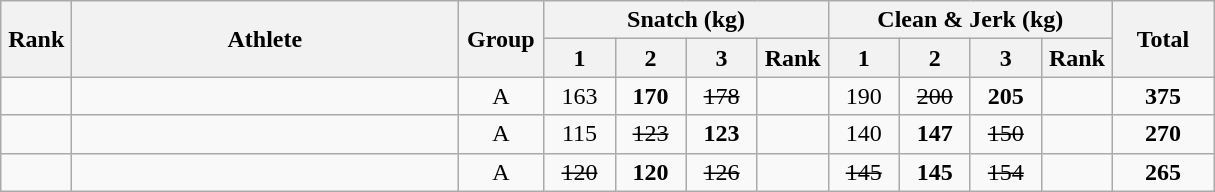<table class = "wikitable" style="text-align:center;">
<tr>
<th rowspan=2 width=40>Rank</th>
<th rowspan=2 width=250>Athlete</th>
<th rowspan=2 width=50>Group</th>
<th colspan=4>Snatch (kg)</th>
<th colspan=4>Clean & Jerk (kg)</th>
<th rowspan=2 width=60>Total</th>
</tr>
<tr>
<th width=40>1</th>
<th width=40>2</th>
<th width=40>3</th>
<th width=40>Rank</th>
<th width=40>1</th>
<th width=40>2</th>
<th width=40>3</th>
<th width=40>Rank</th>
</tr>
<tr>
<td></td>
<td align=left></td>
<td>A</td>
<td>163</td>
<td><strong>170</strong></td>
<td><s>178</s></td>
<td></td>
<td>190</td>
<td><s>200</s></td>
<td><strong>205</strong></td>
<td></td>
<td><strong>375</strong></td>
</tr>
<tr>
<td></td>
<td align=left></td>
<td>A</td>
<td>115</td>
<td><s>123</s></td>
<td><strong>123</strong></td>
<td></td>
<td>140</td>
<td><strong>147</strong></td>
<td><s>150</s></td>
<td></td>
<td><strong>270</strong></td>
</tr>
<tr>
<td></td>
<td align=left></td>
<td>A</td>
<td><s>120</s></td>
<td><strong>120</strong></td>
<td><s>126</s></td>
<td></td>
<td><s>145</s></td>
<td><strong>145</strong></td>
<td><s>154</s></td>
<td></td>
<td><strong>265</strong></td>
</tr>
</table>
